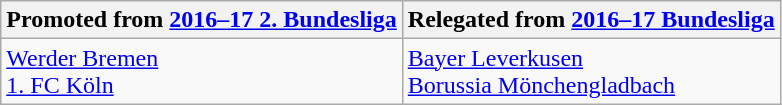<table class="wikitable">
<tr>
<th>Promoted from <a href='#'>2016–17 2. Bundesliga</a></th>
<th>Relegated from <a href='#'>2016–17 Bundesliga</a></th>
</tr>
<tr>
<td><a href='#'>Werder Bremen</a><br><a href='#'>1. FC Köln</a></td>
<td><a href='#'>Bayer Leverkusen</a><br><a href='#'>Borussia Mönchengladbach</a></td>
</tr>
</table>
